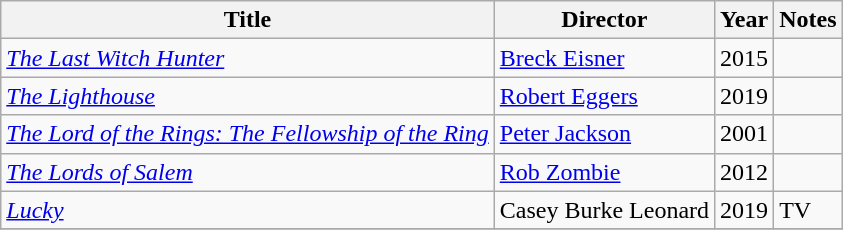<table class="wikitable">
<tr>
<th>Title</th>
<th>Director</th>
<th>Year</th>
<th>Notes</th>
</tr>
<tr>
<td><em><a href='#'>The Last Witch Hunter</a></em></td>
<td><a href='#'>Breck Eisner</a></td>
<td>2015</td>
<td></td>
</tr>
<tr>
<td><em><a href='#'>The Lighthouse</a></em></td>
<td><a href='#'>Robert Eggers</a></td>
<td>2019</td>
<td></td>
</tr>
<tr>
<td><em><a href='#'>The Lord of the Rings: The Fellowship of the Ring</a></em></td>
<td><a href='#'>Peter Jackson</a></td>
<td>2001</td>
<td></td>
</tr>
<tr>
<td><em><a href='#'>The Lords of Salem</a></em></td>
<td><a href='#'>Rob Zombie</a></td>
<td>2012</td>
<td></td>
</tr>
<tr>
<td><em><a href='#'>Lucky</a></em></td>
<td>Casey Burke Leonard</td>
<td>2019</td>
<td>TV</td>
</tr>
<tr>
</tr>
</table>
